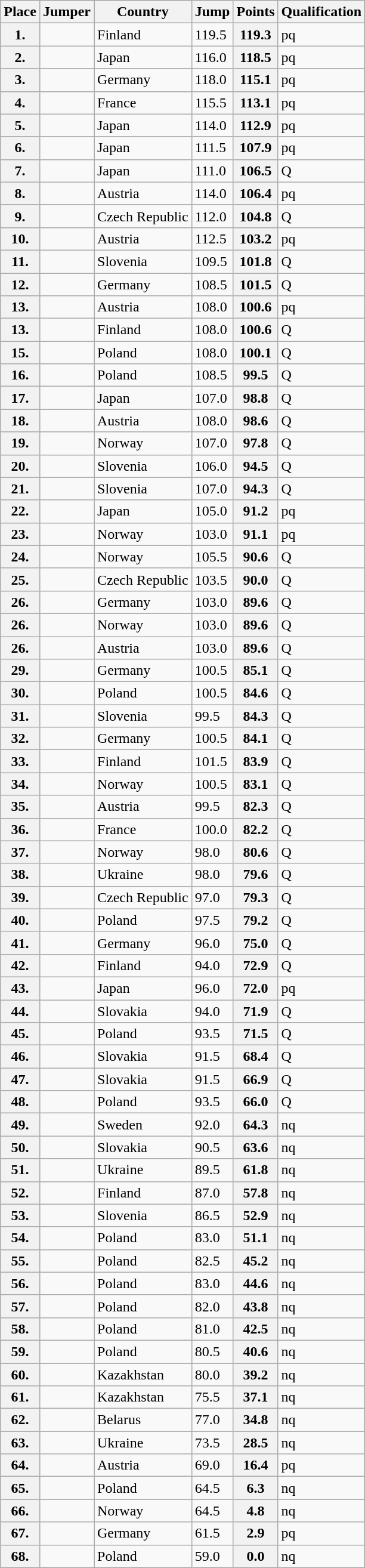<table class="wikitable sortable">
<tr>
<th>Place</th>
<th>Jumper</th>
<th>Country</th>
<th>Jump</th>
<th>Points</th>
<th>Qualification</th>
</tr>
<tr>
<th>1.</th>
<td></td>
<td>Finland</td>
<td>119.5</td>
<th>119.3</th>
<td>pq</td>
</tr>
<tr>
<th>2.</th>
<td></td>
<td>Japan</td>
<td>116.0</td>
<th>118.5</th>
<td>pq</td>
</tr>
<tr>
<th>3.</th>
<td></td>
<td>Germany</td>
<td>118.0</td>
<th>115.1</th>
<td>pq</td>
</tr>
<tr>
<th>4.</th>
<td></td>
<td>France</td>
<td>115.5</td>
<th>113.1</th>
<td>pq</td>
</tr>
<tr>
<th>5.</th>
<td></td>
<td>Japan</td>
<td>114.0</td>
<th>112.9</th>
<td>pq</td>
</tr>
<tr>
<th>6.</th>
<td></td>
<td>Japan</td>
<td>111.5</td>
<th>107.9</th>
<td>pq</td>
</tr>
<tr>
<th>7.</th>
<td></td>
<td>Japan</td>
<td>111.0</td>
<th>106.5</th>
<td>Q</td>
</tr>
<tr>
<th>8.</th>
<td></td>
<td>Austria</td>
<td>114.0</td>
<th>106.4</th>
<td>pq</td>
</tr>
<tr>
<th>9.</th>
<td></td>
<td>Czech Republic</td>
<td>112.0</td>
<th>104.8</th>
<td>Q</td>
</tr>
<tr>
<th>10.</th>
<td></td>
<td>Austria</td>
<td>112.5</td>
<th>103.2</th>
<td>pq</td>
</tr>
<tr>
<th>11.</th>
<td></td>
<td>Slovenia</td>
<td>109.5</td>
<th>101.8</th>
<td>Q</td>
</tr>
<tr>
<th>12.</th>
<td></td>
<td>Germany</td>
<td>108.5</td>
<th>101.5</th>
<td>Q</td>
</tr>
<tr>
<th>13.</th>
<td></td>
<td>Austria</td>
<td>108.0</td>
<th>100.6</th>
<td>pq</td>
</tr>
<tr>
<th>13.</th>
<td></td>
<td>Finland</td>
<td>108.0</td>
<th>100.6</th>
<td>Q</td>
</tr>
<tr>
<th>15.</th>
<td></td>
<td>Poland</td>
<td>108.0</td>
<th>100.1</th>
<td>Q</td>
</tr>
<tr>
<th>16.</th>
<td></td>
<td>Poland</td>
<td>108.5</td>
<th>99.5</th>
<td>Q</td>
</tr>
<tr>
<th>17.</th>
<td></td>
<td>Japan</td>
<td>107.0</td>
<th>98.8</th>
<td>Q</td>
</tr>
<tr>
<th>18.</th>
<td></td>
<td>Austria</td>
<td>108.0</td>
<th>98.6</th>
<td>Q</td>
</tr>
<tr>
<th>19.</th>
<td></td>
<td>Norway</td>
<td>107.0</td>
<th>97.8</th>
<td>Q</td>
</tr>
<tr>
<th>20.</th>
<td></td>
<td>Slovenia</td>
<td>106.0</td>
<th>94.5</th>
<td>Q</td>
</tr>
<tr>
<th>21.</th>
<td></td>
<td>Slovenia</td>
<td>107.0</td>
<th>94.3</th>
<td>Q</td>
</tr>
<tr>
<th>22.</th>
<td></td>
<td>Japan</td>
<td>105.0</td>
<th>91.2</th>
<td>pq</td>
</tr>
<tr>
<th>23.</th>
<td></td>
<td>Norway</td>
<td>103.0</td>
<th>91.1</th>
<td>pq</td>
</tr>
<tr>
<th>24.</th>
<td></td>
<td>Norway</td>
<td>105.5</td>
<th>90.6</th>
<td>Q</td>
</tr>
<tr>
<th>25.</th>
<td></td>
<td>Czech Republic</td>
<td>103.5</td>
<th>90.0</th>
<td>Q</td>
</tr>
<tr>
<th>26.</th>
<td></td>
<td>Germany</td>
<td>103.0</td>
<th>89.6</th>
<td>Q</td>
</tr>
<tr>
<th>26.</th>
<td></td>
<td>Norway</td>
<td>103.0</td>
<th>89.6</th>
<td>Q</td>
</tr>
<tr>
<th>26.</th>
<td></td>
<td>Austria</td>
<td>103.0</td>
<th>89.6</th>
<td>Q</td>
</tr>
<tr>
<th>29.</th>
<td></td>
<td>Germany</td>
<td>100.5</td>
<th>85.1</th>
<td>Q</td>
</tr>
<tr>
<th>30.</th>
<td></td>
<td>Poland</td>
<td>100.5</td>
<th>84.6</th>
<td>Q</td>
</tr>
<tr>
<th>31.</th>
<td></td>
<td>Slovenia</td>
<td>99.5</td>
<th>84.3</th>
<td>Q</td>
</tr>
<tr>
<th>32.</th>
<td></td>
<td>Germany</td>
<td>100.5</td>
<th>84.1</th>
<td>Q</td>
</tr>
<tr>
<th>33.</th>
<td></td>
<td>Finland</td>
<td>101.5</td>
<th>83.9</th>
<td>Q</td>
</tr>
<tr>
<th>34.</th>
<td></td>
<td>Norway</td>
<td>100.5</td>
<th>83.1</th>
<td>Q</td>
</tr>
<tr>
<th>35.</th>
<td></td>
<td>Austria</td>
<td>99.5</td>
<th>82.3</th>
<td>Q</td>
</tr>
<tr>
<th>36.</th>
<td></td>
<td>France</td>
<td>100.0</td>
<th>82.2</th>
<td>Q</td>
</tr>
<tr>
<th>37.</th>
<td></td>
<td>Norway</td>
<td>98.0</td>
<th>80.6</th>
<td>Q</td>
</tr>
<tr>
<th>38.</th>
<td></td>
<td>Ukraine</td>
<td>98.0</td>
<th>79.6</th>
<td>Q</td>
</tr>
<tr>
<th>39.</th>
<td></td>
<td>Czech Republic</td>
<td>97.0</td>
<th>79.3</th>
<td>Q</td>
</tr>
<tr>
<th>40.</th>
<td></td>
<td>Poland</td>
<td>97.5</td>
<th>79.2</th>
<td>Q</td>
</tr>
<tr>
<th>41.</th>
<td></td>
<td>Germany</td>
<td>96.0</td>
<th>75.0</th>
<td>Q</td>
</tr>
<tr>
<th>42.</th>
<td></td>
<td>Finland</td>
<td>94.0</td>
<th>72.9</th>
<td>Q</td>
</tr>
<tr>
<th>43.</th>
<td></td>
<td>Japan</td>
<td>96.0</td>
<th>72.0</th>
<td>pq</td>
</tr>
<tr>
<th>44.</th>
<td></td>
<td>Slovakia</td>
<td>94.0</td>
<th>71.9</th>
<td>Q</td>
</tr>
<tr>
<th>45.</th>
<td></td>
<td>Poland</td>
<td>93.5</td>
<th>71.5</th>
<td>Q</td>
</tr>
<tr>
<th>46.</th>
<td></td>
<td>Slovakia</td>
<td>91.5</td>
<th>68.4</th>
<td>Q</td>
</tr>
<tr>
<th>47.</th>
<td></td>
<td>Slovakia</td>
<td>91.5</td>
<th>66.9</th>
<td>Q</td>
</tr>
<tr>
<th>48.</th>
<td></td>
<td>Poland</td>
<td>93.5</td>
<th>66.0</th>
<td>Q</td>
</tr>
<tr>
<th>49.</th>
<td></td>
<td>Sweden</td>
<td>92.0</td>
<th>64.3</th>
<td>nq</td>
</tr>
<tr>
<th>50.</th>
<td></td>
<td>Slovakia</td>
<td>90.5</td>
<th>63.6</th>
<td>nq</td>
</tr>
<tr>
<th>51.</th>
<td></td>
<td>Ukraine</td>
<td>89.5</td>
<th>61.8</th>
<td>nq</td>
</tr>
<tr>
<th>52.</th>
<td></td>
<td>Finland</td>
<td>87.0</td>
<th>57.8</th>
<td>nq</td>
</tr>
<tr>
<th>53.</th>
<td></td>
<td>Slovenia</td>
<td>86.5</td>
<th>52.9</th>
<td>nq</td>
</tr>
<tr>
<th>54.</th>
<td></td>
<td>Poland</td>
<td>83.0</td>
<th>51.1</th>
<td>nq</td>
</tr>
<tr>
<th>55.</th>
<td></td>
<td>Poland</td>
<td>82.5</td>
<th>45.2</th>
<td>nq</td>
</tr>
<tr>
<th>56.</th>
<td></td>
<td>Poland</td>
<td>83.0</td>
<th>44.6</th>
<td>nq</td>
</tr>
<tr>
<th>57.</th>
<td></td>
<td>Poland</td>
<td>82.0</td>
<th>43.8</th>
<td>nq</td>
</tr>
<tr>
<th>58.</th>
<td></td>
<td>Poland</td>
<td>81.0</td>
<th>42.5</th>
<td>nq</td>
</tr>
<tr>
<th>59.</th>
<td></td>
<td>Poland</td>
<td>80.5</td>
<th>40.6</th>
<td>nq</td>
</tr>
<tr>
<th>60.</th>
<td></td>
<td>Kazakhstan</td>
<td>80.0</td>
<th>39.2</th>
<td>nq</td>
</tr>
<tr>
<th>61.</th>
<td></td>
<td>Kazakhstan</td>
<td>75.5</td>
<th>37.1</th>
<td>nq</td>
</tr>
<tr>
<th>62.</th>
<td></td>
<td>Belarus</td>
<td>77.0</td>
<th>34.8</th>
<td>nq</td>
</tr>
<tr>
<th>63.</th>
<td></td>
<td>Ukraine</td>
<td>73.5</td>
<th>28.5</th>
<td>nq</td>
</tr>
<tr>
<th>64.</th>
<td></td>
<td>Austria</td>
<td>69.0</td>
<th>16.4</th>
<td>pq</td>
</tr>
<tr>
<th>65.</th>
<td></td>
<td>Poland</td>
<td>64.5</td>
<th>6.3</th>
<td>nq</td>
</tr>
<tr>
<th>66.</th>
<td></td>
<td>Norway</td>
<td>64.5</td>
<th>4.8</th>
<td>nq</td>
</tr>
<tr>
<th>67.</th>
<td></td>
<td>Germany</td>
<td>61.5</td>
<th>2.9</th>
<td>pq</td>
</tr>
<tr>
<th>68.</th>
<td></td>
<td>Poland</td>
<td>59.0</td>
<th>0.0</th>
<td>nq</td>
</tr>
</table>
